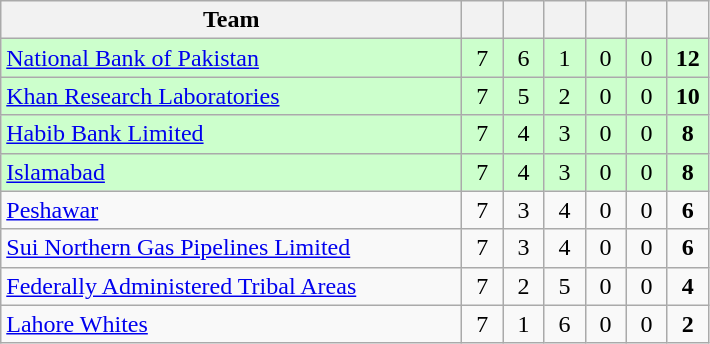<table class="wikitable" style="text-align:center">
<tr>
<th style="width:300px">Team</th>
<th width="20"></th>
<th width="20"></th>
<th width="20"></th>
<th width="20"></th>
<th width="20"></th>
<th width="20"></th>
</tr>
<tr style="background:#cfc">
<td style="text-align:left"><a href='#'>National Bank of Pakistan</a></td>
<td>7</td>
<td>6</td>
<td>1</td>
<td>0</td>
<td>0</td>
<td><strong>12</strong></td>
</tr>
<tr style="background:#cfc">
<td style="text-align:left"><a href='#'>Khan Research Laboratories</a></td>
<td>7</td>
<td>5</td>
<td>2</td>
<td>0</td>
<td>0</td>
<td><strong>10</strong></td>
</tr>
<tr style="background:#cfc">
<td style="text-align:left"><a href='#'>Habib Bank Limited</a></td>
<td>7</td>
<td>4</td>
<td>3</td>
<td>0</td>
<td>0</td>
<td><strong>8</strong></td>
</tr>
<tr style="background:#cfc">
<td style="text-align:left"><a href='#'>Islamabad</a></td>
<td>7</td>
<td>4</td>
<td>3</td>
<td>0</td>
<td>0</td>
<td><strong>8</strong></td>
</tr>
<tr>
<td style="text-align:left"><a href='#'>Peshawar</a></td>
<td>7</td>
<td>3</td>
<td>4</td>
<td>0</td>
<td>0</td>
<td><strong>6</strong></td>
</tr>
<tr>
<td style="text-align:left"><a href='#'>Sui Northern Gas Pipelines Limited</a></td>
<td>7</td>
<td>3</td>
<td>4</td>
<td>0</td>
<td>0</td>
<td><strong>6</strong></td>
</tr>
<tr>
<td style="text-align:left"><a href='#'>Federally Administered Tribal Areas</a></td>
<td>7</td>
<td>2</td>
<td>5</td>
<td>0</td>
<td>0</td>
<td><strong>4</strong></td>
</tr>
<tr>
<td style="text-align:left"><a href='#'>Lahore Whites</a></td>
<td>7</td>
<td>1</td>
<td>6</td>
<td>0</td>
<td>0</td>
<td><strong>2</strong></td>
</tr>
</table>
